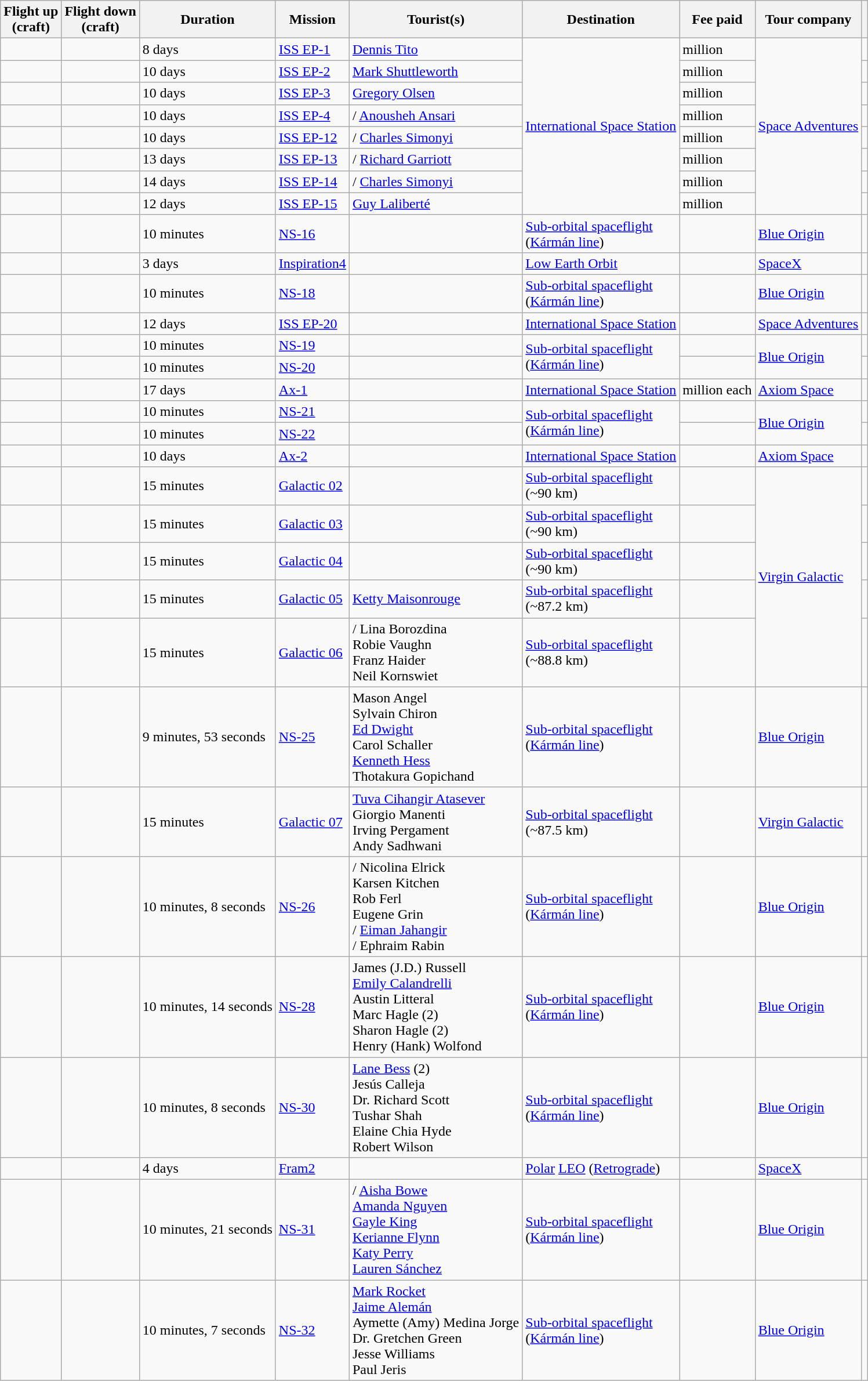<table class="wikitable sortable plainrowheaders sticky-header">
<tr>
<th scope="col">Flight up<br>(craft)</th>
<th scope="col">Flight down<br>(craft)</th>
<th scope="col">Duration</th>
<th scope="col">Mission</th>
<th scope="col">Tourist(s)</th>
<th scope="col">Destination</th>
<th scope="col">Fee paid</th>
<th scope="col">Tour company</th>
<th scope="col" class=unsortable></th>
</tr>
<tr>
<td></td>
<td></td>
<td>8 days</td>
<td><a href='#'>ISS EP-1</a></td>
<td> <a href='#'>Dennis Tito</a></td>
<td rowspan=8><a href='#'>International Space Station</a></td>
<td>million</td>
<td rowspan=8><a href='#'>Space Adventures</a></td>
<td></td>
</tr>
<tr>
<td></td>
<td></td>
<td>10 days</td>
<td><a href='#'>ISS EP-2</a></td>
<td> <a href='#'>Mark Shuttleworth</a></td>
<td>million</td>
<td></td>
</tr>
<tr>
<td></td>
<td></td>
<td>10 days</td>
<td><a href='#'>ISS EP-3</a></td>
<td> <a href='#'>Gregory Olsen</a></td>
<td>million</td>
<td></td>
</tr>
<tr>
<td></td>
<td></td>
<td>10 days</td>
<td><a href='#'>ISS EP-4</a></td>
<td>/ <a href='#'>Anousheh Ansari</a></td>
<td>million</td>
<td></td>
</tr>
<tr>
<td></td>
<td></td>
<td>10 days</td>
<td><a href='#'>ISS EP-12</a></td>
<td>/ <a href='#'>Charles Simonyi</a></td>
<td>million</td>
<td></td>
</tr>
<tr>
<td></td>
<td></td>
<td>13 days</td>
<td><a href='#'>ISS EP-13</a></td>
<td>/ <a href='#'>Richard Garriott</a></td>
<td>million</td>
<td></td>
</tr>
<tr>
<td></td>
<td></td>
<td>14 days</td>
<td><a href='#'>ISS EP-14</a></td>
<td>/ <a href='#'>Charles Simonyi</a></td>
<td>million</td>
<td></td>
</tr>
<tr>
<td></td>
<td></td>
<td>12 days</td>
<td><a href='#'>ISS EP-15</a></td>
<td> <a href='#'>Guy Laliberté</a></td>
<td>million</td>
<td></td>
</tr>
<tr>
<td></td>
<td></td>
<td>10 minutes</td>
<td><a href='#'>NS-16</a></td>
<td></td>
<td><a href='#'>Sub-orbital spaceflight</a><br>(<a href='#'>Kármán line</a>)</td>
<td></td>
<td rowspan=1><a href='#'>Blue Origin</a></td>
<td></td>
</tr>
<tr>
<td></td>
<td></td>
<td>3 days</td>
<td><a href='#'>Inspiration4</a></td>
<td></td>
<td><a href='#'>Low Earth Orbit</a></td>
<td></td>
<td><a href='#'>SpaceX</a></td>
<td></td>
</tr>
<tr>
<td></td>
<td></td>
<td>10 minutes</td>
<td><a href='#'>NS-18</a></td>
<td></td>
<td><a href='#'>Sub-orbital spaceflight</a><br>(<a href='#'>Kármán line</a>)</td>
<td></td>
<td><a href='#'>Blue Origin</a></td>
<td></td>
</tr>
<tr>
<td></td>
<td></td>
<td>12 days</td>
<td><a href='#'>ISS EP-20</a></td>
<td></td>
<td><a href='#'>International Space Station</a></td>
<td></td>
<td><a href='#'>Space Adventures</a></td>
<td></td>
</tr>
<tr>
<td></td>
<td></td>
<td>10 minutes</td>
<td><a href='#'>NS-19</a></td>
<td></td>
<td rowspan=2><a href='#'>Sub-orbital spaceflight</a><br>(<a href='#'>Kármán line</a>)</td>
<td></td>
<td rowspan=2><a href='#'>Blue Origin</a></td>
<td></td>
</tr>
<tr>
<td></td>
<td></td>
<td>10 minutes</td>
<td><a href='#'>NS-20</a></td>
<td></td>
<td></td>
<td></td>
</tr>
<tr>
<td></td>
<td></td>
<td>17 days</td>
<td><a href='#'>Ax-1</a></td>
<td></td>
<td><a href='#'>International Space Station</a></td>
<td>million each</td>
<td><a href='#'>Axiom Space</a></td>
<td></td>
</tr>
<tr>
<td></td>
<td></td>
<td>10 minutes</td>
<td><a href='#'>NS-21</a></td>
<td></td>
<td rowspan=2><a href='#'>Sub-orbital spaceflight</a><br>(<a href='#'>Kármán line</a>)</td>
<td></td>
<td rowspan=2><a href='#'>Blue Origin</a></td>
<td></td>
</tr>
<tr>
<td></td>
<td></td>
<td>10 minutes</td>
<td><a href='#'>NS-22</a></td>
<td></td>
<td></td>
<td></td>
</tr>
<tr>
<td></td>
<td></td>
<td>10 days</td>
<td><a href='#'>Ax-2</a></td>
<td></td>
<td><a href='#'>International Space Station</a></td>
<td></td>
<td><a href='#'>Axiom Space</a></td>
<td></td>
</tr>
<tr>
<td></td>
<td></td>
<td>15 minutes</td>
<td><a href='#'>Galactic 02</a></td>
<td></td>
<td><a href='#'>Sub-orbital spaceflight</a><br>(~90 km)</td>
<td></td>
<td rowspan=5><a href='#'>Virgin Galactic</a></td>
<td></td>
</tr>
<tr>
<td></td>
<td></td>
<td>15 minutes</td>
<td><a href='#'>Galactic 03</a></td>
<td></td>
<td><a href='#'>Sub-orbital spaceflight</a><br>(~90 km)</td>
<td></td>
<td></td>
</tr>
<tr>
<td></td>
<td></td>
<td>15 minutes</td>
<td><a href='#'>Galactic 04</a></td>
<td></td>
<td><a href='#'>Sub-orbital spaceflight</a><br>(~90 km)</td>
<td></td>
<td></td>
</tr>
<tr>
<td></td>
<td></td>
<td>15 minutes</td>
<td><a href='#'>Galactic 05</a></td>
<td> <a href='#'>Ketty Maisonrouge</a></td>
<td><a href='#'>Sub-orbital spaceflight</a><br>(~87.2 km)</td>
<td></td>
<td></td>
</tr>
<tr>
<td></td>
<td></td>
<td>15 minutes</td>
<td><a href='#'>Galactic 06</a></td>
<td>/ Lina Borozdina<br> Robie Vaughn<br> Franz Haider<br> Neil Kornswiet</td>
<td><a href='#'>Sub-orbital spaceflight</a><br>(~88.8 km)</td>
<td></td>
<td></td>
</tr>
<tr>
<td></td>
<td></td>
<td>9 minutes, 53 seconds</td>
<td><a href='#'>NS-25</a></td>
<td> Mason Angel<br> Sylvain Chiron<br> <a href='#'>Ed Dwight</a><br> Carol Schaller<br> <a href='#'>Kenneth Hess</a><br> Thotakura Gopichand</td>
<td><a href='#'>Sub-orbital spaceflight</a><br>(<a href='#'>Kármán line</a>)</td>
<td></td>
<td><a href='#'>Blue Origin</a></td>
<td></td>
</tr>
<tr>
<td></td>
<td></td>
<td>15 minutes</td>
<td><a href='#'>Galactic 07</a></td>
<td> <a href='#'>Tuva Cihangir Atasever</a><br> Giorgio Manenti<br>  Irving Pergament<br> Andy Sadhwani</td>
<td><a href='#'>Sub-orbital spaceflight</a><br>(~87.5 km)</td>
<td></td>
<td><a href='#'>Virgin Galactic</a></td>
<td></td>
</tr>
<tr>
<td></td>
<td></td>
<td>10 minutes, 8 seconds</td>
<td><a href='#'>NS-26</a></td>
<td>/ Nicolina Elrick<br> Karsen Kitchen<br> Rob Ferl<br> Eugene Grin<br>/ <a href='#'>Eiman Jahangir</a><br>/ Ephraim Rabin</td>
<td><a href='#'>Sub-orbital spaceflight</a><br>(<a href='#'>Kármán line</a>)</td>
<td></td>
<td><a href='#'>Blue Origin</a></td>
<td></td>
</tr>
<tr>
<td></td>
<td></td>
<td>10 minutes, 14 seconds</td>
<td><a href='#'>NS-28</a></td>
<td> James (J.D.) Russell<br> <a href='#'>Emily Calandrelli</a><br> Austin Litteral<br> Marc Hagle (2)<br> Sharon Hagle (2)<br> Henry (Hank) Wolfond</td>
<td><a href='#'>Sub-orbital spaceflight</a><br>(<a href='#'>Kármán line</a>)</td>
<td></td>
<td><a href='#'>Blue Origin</a></td>
<td></td>
</tr>
<tr>
<td></td>
<td></td>
<td>10 minutes, 8 seconds</td>
<td><a href='#'>NS-30</a></td>
<td> <a href='#'>Lane Bess</a> (2)<br> Jesús Calleja<br> Dr. Richard Scott<br> Tushar Shah<br> Elaine Chia Hyde<br> Robert Wilson</td>
<td><a href='#'>Sub-orbital spaceflight</a><br>(<a href='#'>Kármán line</a>)</td>
<td></td>
<td><a href='#'>Blue Origin</a></td>
<td></td>
</tr>
<tr>
<td></td>
<td></td>
<td>4 days</td>
<td><a href='#'>Fram2</a></td>
<td></td>
<td><a href='#'>Polar</a> <a href='#'>LEO</a> (<a href='#'>Retrograde</a>)</td>
<td></td>
<td><a href='#'>SpaceX</a></td>
<td></td>
</tr>
<tr>
<td></td>
<td></td>
<td>10 minutes, 21 seconds</td>
<td><a href='#'>NS-31</a></td>
<td>/ <a href='#'>Aisha Bowe</a><br> <a href='#'>Amanda Nguyen</a><br> <a href='#'>Gayle King</a><br> <a href='#'>Kerianne Flynn</a><br> <a href='#'>Katy Perry</a><br> <a href='#'>Lauren Sánchez</a></td>
<td><a href='#'>Sub-orbital spaceflight</a><br>(<a href='#'>Kármán line</a>)</td>
<td></td>
<td><a href='#'>Blue Origin</a></td>
<td></td>
</tr>
<tr>
<td></td>
<td></td>
<td>10 minutes, 7 seconds</td>
<td><a href='#'>NS-32</a></td>
<td> <a href='#'>Mark Rocket</a><br> <a href='#'>Jaime Alemán</a><br> Aymette (Amy) Medina Jorge<br> Dr. Gretchen Green<br> Jesse Williams<br> Paul Jeris</td>
<td><a href='#'>Sub-orbital spaceflight</a><br>(<a href='#'>Kármán line</a>)</td>
<td></td>
<td><a href='#'>Blue Origin</a></td>
<td></td>
</tr>
</table>
